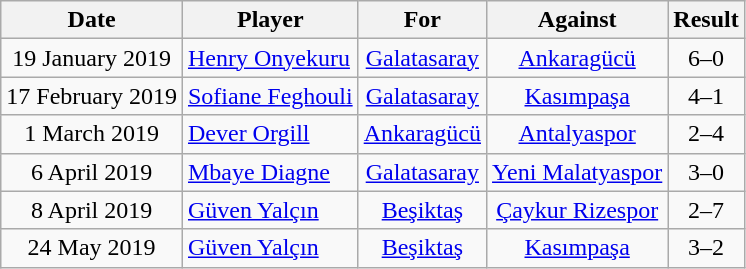<table class="wikitable sortable">
<tr>
<th>Date</th>
<th>Player</th>
<th>For</th>
<th>Against</th>
<th style="text-align:center">Result</th>
</tr>
<tr>
<td align=center>19 January 2019</td>
<td> <a href='#'>Henry Onyekuru</a></td>
<td align=center><a href='#'>Galatasaray</a></td>
<td align=center><a href='#'>Ankaragücü</a></td>
<td align=center>6–0</td>
</tr>
<tr>
<td align=center>17 February 2019</td>
<td> <a href='#'>Sofiane Feghouli</a></td>
<td align=center><a href='#'>Galatasaray</a></td>
<td align=center><a href='#'>Kasımpaşa</a></td>
<td align=center>4–1</td>
</tr>
<tr>
<td align=center>1 March 2019</td>
<td> <a href='#'>Dever Orgill</a></td>
<td align=center><a href='#'>Ankaragücü</a></td>
<td align=center><a href='#'>Antalyaspor</a></td>
<td align=center>2–4</td>
</tr>
<tr>
<td align=center>6 April 2019</td>
<td> <a href='#'>Mbaye Diagne</a></td>
<td align=center><a href='#'>Galatasaray</a></td>
<td align=center><a href='#'>Yeni Malatyaspor</a></td>
<td align=center>3–0</td>
</tr>
<tr>
<td align=center>8 April 2019</td>
<td> <a href='#'>Güven Yalçın</a></td>
<td align=center><a href='#'>Beşiktaş</a></td>
<td align=center><a href='#'>Çaykur Rizespor</a></td>
<td align=center>2–7</td>
</tr>
<tr>
<td align=center>24 May 2019</td>
<td> <a href='#'>Güven Yalçın</a></td>
<td align=center><a href='#'>Beşiktaş</a></td>
<td align=center><a href='#'>Kasımpaşa</a></td>
<td align=center>3–2</td>
</tr>
</table>
